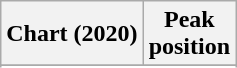<table class="wikitable sortable">
<tr>
<th>Chart (2020)</th>
<th>Peak<br>position</th>
</tr>
<tr>
</tr>
<tr>
</tr>
<tr>
</tr>
<tr>
</tr>
</table>
